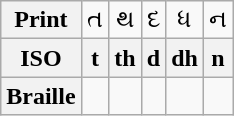<table class="wikitable Unicode" style="text-align:center;">
<tr>
<th>Print</th>
<td>ત</td>
<td>થ</td>
<td>દ</td>
<td>ધ</td>
<td>ન</td>
</tr>
<tr>
<th>ISO</th>
<th>t</th>
<th>th</th>
<th>d</th>
<th>dh</th>
<th>n</th>
</tr>
<tr>
<th>Braille</th>
<td></td>
<td></td>
<td></td>
<td></td>
<td></td>
</tr>
</table>
